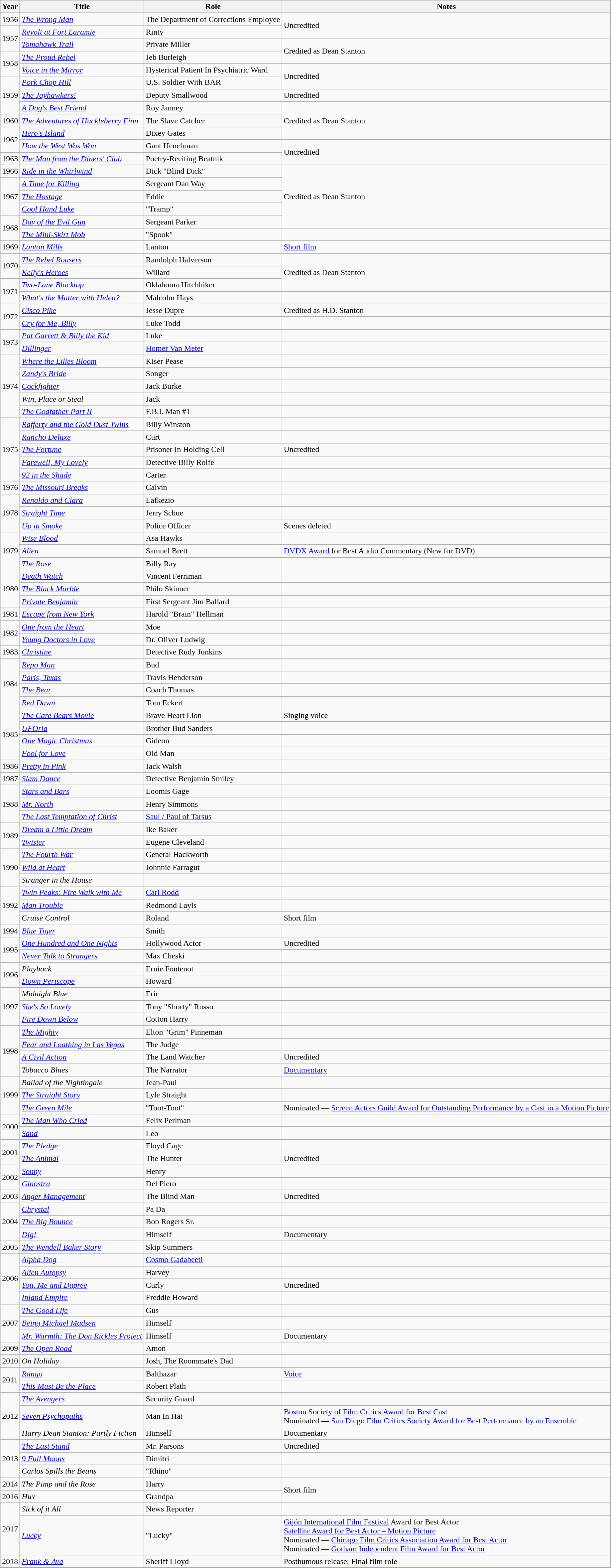<table class="wikitable sortable">
<tr>
<th>Year</th>
<th>Title</th>
<th>Role</th>
<th class="unsortable">Notes</th>
</tr>
<tr>
<td>1956</td>
<td><em><a href='#'>The Wrong Man</a></em></td>
<td>The Department of Corrections Employee</td>
<td rowspan="2">Uncredited</td>
</tr>
<tr>
<td rowspan=2>1957</td>
<td><em><a href='#'>Revolt at Fort Laramie</a></em></td>
<td>Rinty</td>
</tr>
<tr>
<td><em><a href='#'>Tomahawk Trail</a></em></td>
<td>Private Miller</td>
<td rowspan="2">Credited as Dean Stanton</td>
</tr>
<tr>
<td rowspan=2>1958</td>
<td><em><a href='#'>The Proud Rebel</a></em></td>
<td>Jeb Burleigh</td>
</tr>
<tr>
<td><em><a href='#'>Voice in the Mirror</a></em></td>
<td>Hysterical Patient In Psychiatric Ward</td>
<td rowspan="2">Uncredited</td>
</tr>
<tr>
<td rowspan=3>1959</td>
<td><em><a href='#'>Pork Chop Hill</a></em></td>
<td>U.S. Soldier With BAR</td>
</tr>
<tr>
<td><em><a href='#'>The Jayhawkers!</a></em></td>
<td>Deputy Smallwood</td>
<td>Uncredited</td>
</tr>
<tr>
<td><em><a href='#'>A Dog's Best Friend</a></em></td>
<td>Roy Janney</td>
<td rowspan="3">Credited as Dean Stanton</td>
</tr>
<tr>
<td>1960</td>
<td><em><a href='#'>The Adventures of Huckleberry Finn</a></em></td>
<td>The Slave Catcher</td>
</tr>
<tr>
<td rowspan=2>1962</td>
<td><em><a href='#'>Hero's Island</a></em></td>
<td>Dixey Gates</td>
</tr>
<tr>
<td><em><a href='#'>How the West Was Won</a></em></td>
<td>Gant Henchman</td>
<td rowspan="2">Uncredited</td>
</tr>
<tr>
<td>1963</td>
<td><em><a href='#'>The Man from the Diners' Club</a></em></td>
<td>Poetry-Reciting Beatnik</td>
</tr>
<tr>
<td>1966</td>
<td><em><a href='#'>Ride in the Whirlwind</a></em></td>
<td>Dick "Blind Dick"</td>
<td rowspan="5">Credited as Dean Stanton</td>
</tr>
<tr>
<td rowspan=3>1967</td>
<td><em><a href='#'>A Time for Killing</a></em></td>
<td>Sergeant Dan Way</td>
</tr>
<tr>
<td><em><a href='#'>The Hostage</a></em></td>
<td>Eddie</td>
</tr>
<tr>
<td><em><a href='#'>Cool Hand Luke</a></em></td>
<td>"Tramp"</td>
</tr>
<tr>
<td rowspan=2>1968</td>
<td><em><a href='#'>Day of the Evil Gun</a></em></td>
<td>Sergeant Parker</td>
</tr>
<tr>
<td><em><a href='#'>The Mini-Skirt Mob</a></em></td>
<td>"Spook"</td>
<td></td>
</tr>
<tr>
<td>1969</td>
<td><em><a href='#'>Lanton Mills</a></em></td>
<td>Lanton</td>
<td><a href='#'>Short film</a></td>
</tr>
<tr>
<td rowspan=2>1970</td>
<td><em><a href='#'>The Rebel Rousers</a></em></td>
<td>Randolph Halverson</td>
<td rowspan="3">Credited as Dean Stanton</td>
</tr>
<tr>
<td><em><a href='#'>Kelly's Heroes</a></em></td>
<td>Willard</td>
</tr>
<tr>
<td rowspan=2>1971</td>
<td><em><a href='#'>Two-Lane Blacktop</a></em></td>
<td>Oklahoma Hitchhiker</td>
</tr>
<tr>
<td><em><a href='#'>What's the Matter with Helen?</a></em></td>
<td>Malcolm Hays</td>
<td></td>
</tr>
<tr>
<td rowspan=2>1972</td>
<td><em><a href='#'>Cisco Pike</a></em></td>
<td>Jesse Dupre</td>
<td>Credited as H.D. Stanton</td>
</tr>
<tr>
<td><em><a href='#'>Cry for Me, Billy</a></em></td>
<td>Luke Todd</td>
<td></td>
</tr>
<tr>
<td rowspan=2>1973</td>
<td><em><a href='#'>Pat Garrett & Billy the Kid</a></em></td>
<td>Luke</td>
<td></td>
</tr>
<tr>
<td><em><a href='#'>Dillinger</a></em></td>
<td><a href='#'>Homer Van Meter</a></td>
<td></td>
</tr>
<tr>
<td rowspan=5>1974</td>
<td><em><a href='#'>Where the Lilies Bloom</a></em></td>
<td>Kiser Pease</td>
<td></td>
</tr>
<tr>
<td><em><a href='#'>Zandy's Bride</a></em></td>
<td>Songer</td>
<td></td>
</tr>
<tr>
<td><em><a href='#'>Cockfighter</a></em></td>
<td>Jack Burke</td>
<td></td>
</tr>
<tr>
<td><em>Win, Place or Steal</em></td>
<td>Jack</td>
<td></td>
</tr>
<tr>
<td><em><a href='#'>The Godfather Part II</a></em></td>
<td>F.B.I. Man #1</td>
<td></td>
</tr>
<tr>
<td rowspan=5>1975</td>
<td><em><a href='#'>Rafferty and the Gold Dust Twins</a></em></td>
<td>Billy Winston</td>
<td></td>
</tr>
<tr>
<td><em><a href='#'>Rancho Deluxe</a></em></td>
<td>Curt</td>
<td></td>
</tr>
<tr>
<td><em><a href='#'>The Fortune</a></em></td>
<td>Prisoner In Holding Cell</td>
<td>Uncredited</td>
</tr>
<tr>
<td><em><a href='#'>Farewell, My Lovely</a></em></td>
<td>Detective Billy Rolfe</td>
<td></td>
</tr>
<tr>
<td><em><a href='#'>92 in the Shade</a></em></td>
<td>Carter</td>
<td></td>
</tr>
<tr>
<td>1976</td>
<td><em><a href='#'>The Missouri Breaks</a></em></td>
<td>Calvin</td>
<td></td>
</tr>
<tr>
<td rowspan=3>1978</td>
<td><em><a href='#'>Renaldo and Clara</a></em></td>
<td>Lafkezio</td>
<td></td>
</tr>
<tr>
<td><em><a href='#'>Straight Time</a></em></td>
<td>Jerry Schue</td>
<td></td>
</tr>
<tr>
<td><em><a href='#'>Up in Smoke</a></em></td>
<td>Police Officer</td>
<td>Scenes deleted</td>
</tr>
<tr>
<td rowspan=3>1979</td>
<td><em><a href='#'>Wise Blood</a></em></td>
<td>Asa Hawks</td>
<td></td>
</tr>
<tr>
<td><em><a href='#'>Alien</a></em></td>
<td>Samuel Brett</td>
<td><a href='#'>DVDX Award</a> for Best Audio Commentary (New for DVD)</td>
</tr>
<tr>
<td><em><a href='#'>The Rose</a></em></td>
<td>Billy Ray</td>
<td></td>
</tr>
<tr>
<td rowspan=3>1980</td>
<td><em><a href='#'>Death Watch</a></em></td>
<td>Vincent Ferriman</td>
<td></td>
</tr>
<tr>
<td><em><a href='#'>The Black Marble</a></em></td>
<td>Philo Skinner</td>
<td></td>
</tr>
<tr>
<td><em><a href='#'>Private Benjamin</a></em></td>
<td>First Sergeant Jim Ballard</td>
<td></td>
</tr>
<tr>
<td>1981</td>
<td><em><a href='#'>Escape from New York</a></em></td>
<td>Harold "Brain" Hellman</td>
<td></td>
</tr>
<tr>
<td rowspan=2>1982</td>
<td><em><a href='#'>One from the Heart</a></em></td>
<td>Moe</td>
<td></td>
</tr>
<tr>
<td><em><a href='#'>Young Doctors in Love</a></em></td>
<td>Dr. Oliver Ludwig</td>
<td></td>
</tr>
<tr>
<td>1983</td>
<td><em><a href='#'>Christine</a></em></td>
<td>Detective Rudy Junkins</td>
<td></td>
</tr>
<tr>
<td rowspan=4>1984</td>
<td><em><a href='#'>Repo Man</a></em></td>
<td>Bud</td>
<td></td>
</tr>
<tr>
<td><em><a href='#'>Paris, Texas</a></em></td>
<td>Travis Henderson</td>
<td></td>
</tr>
<tr>
<td><em><a href='#'>The Bear</a></em></td>
<td>Coach Thomas</td>
<td></td>
</tr>
<tr>
<td><em><a href='#'>Red Dawn</a></em></td>
<td>Tom Eckert</td>
<td></td>
</tr>
<tr>
<td rowspan=4>1985</td>
<td><em><a href='#'>The Care Bears Movie</a></em></td>
<td>Brave Heart Lion</td>
<td>Singing voice</td>
</tr>
<tr>
<td><em><a href='#'>UFOria</a></em></td>
<td>Brother Bud Sanders</td>
<td></td>
</tr>
<tr>
<td><em><a href='#'>One Magic Christmas</a></em></td>
<td>Gideon</td>
<td></td>
</tr>
<tr>
<td><em><a href='#'>Fool for Love</a></em></td>
<td>Old Man</td>
<td></td>
</tr>
<tr>
<td>1986</td>
<td><em><a href='#'>Pretty in Pink</a></em></td>
<td>Jack Walsh</td>
<td></td>
</tr>
<tr>
<td>1987</td>
<td><em><a href='#'>Slam Dance</a></em></td>
<td>Detective Benjamin Smiley</td>
<td></td>
</tr>
<tr>
<td rowspan=3>1988</td>
<td><em><a href='#'>Stars and Bars</a></em></td>
<td>Loomis Gage</td>
<td></td>
</tr>
<tr>
<td><em><a href='#'>Mr. North</a></em></td>
<td>Henry Simmons</td>
<td></td>
</tr>
<tr>
<td><em><a href='#'>The Last Temptation of Christ</a></em></td>
<td><a href='#'>Saul / Paul of Tarsus</a></td>
<td></td>
</tr>
<tr>
<td rowspan=2>1989</td>
<td><em><a href='#'>Dream a Little Dream</a></em></td>
<td>Ike Baker</td>
<td></td>
</tr>
<tr>
<td><em><a href='#'>Twister</a></em></td>
<td>Eugene Cleveland</td>
<td></td>
</tr>
<tr>
<td rowspan=3>1990</td>
<td><em><a href='#'>The Fourth War</a></em></td>
<td>General Hackworth</td>
<td></td>
</tr>
<tr>
<td><em><a href='#'>Wild at Heart</a></em></td>
<td>Johnnie Farragut</td>
<td></td>
</tr>
<tr>
<td><em>Stranger in the House</em></td>
<td></td>
<td></td>
</tr>
<tr>
<td rowspan=3>1992</td>
<td><em><a href='#'>Twin Peaks: Fire Walk with Me</a></em></td>
<td><a href='#'>Carl Rodd</a></td>
<td></td>
</tr>
<tr>
<td><em><a href='#'>Man Trouble</a></em></td>
<td>Redmond Layls</td>
<td></td>
</tr>
<tr>
<td><em>Cruise Control</em></td>
<td>Roland</td>
<td>Short film</td>
</tr>
<tr>
<td>1994</td>
<td><em><a href='#'>Blue Tiger</a></em></td>
<td>Smith</td>
<td></td>
</tr>
<tr>
<td rowspan=2>1995</td>
<td><em><a href='#'>One Hundred and One Nights</a></em></td>
<td>Hollywood Actor</td>
<td>Uncredited</td>
</tr>
<tr>
<td><em><a href='#'>Never Talk to Strangers</a></em></td>
<td>Max Cheski</td>
<td></td>
</tr>
<tr>
<td rowspan=2>1996</td>
<td><em>Playback</em></td>
<td>Ernie Fontenot</td>
<td></td>
</tr>
<tr>
<td><em><a href='#'>Down Periscope</a></em></td>
<td>Howard</td>
<td></td>
</tr>
<tr>
<td rowspan=3>1997</td>
<td><em>Midnight Blue</em></td>
<td>Eric</td>
<td></td>
</tr>
<tr>
<td><em><a href='#'>She's So Lovely</a></em></td>
<td>Tony "Shorty" Russo</td>
<td></td>
</tr>
<tr>
<td><em><a href='#'>Fire Down Below</a></em></td>
<td>Cotton Harry</td>
<td></td>
</tr>
<tr>
<td rowspan=4>1998</td>
<td><em><a href='#'>The Mighty</a></em></td>
<td>Elton "Grim" Pinneman</td>
<td></td>
</tr>
<tr>
<td><em><a href='#'>Fear and Loathing in Las Vegas</a></em></td>
<td>The Judge</td>
<td></td>
</tr>
<tr>
<td><em><a href='#'>A Civil Action</a></em></td>
<td>The Land Watcher</td>
<td>Uncredited</td>
</tr>
<tr>
<td><em>Tobacco Blues</em></td>
<td>The Narrator</td>
<td><a href='#'>Documentary</a></td>
</tr>
<tr>
<td rowspan=3>1999</td>
<td><em>Ballad of the Nightingale</em></td>
<td>Jean-Paul</td>
<td></td>
</tr>
<tr>
<td><em><a href='#'>The Straight Story</a></em></td>
<td>Lyle Straight</td>
<td></td>
</tr>
<tr>
<td><em><a href='#'>The Green Mile</a></em></td>
<td>"Toot-Toot"</td>
<td>Nominated — <a href='#'>Screen Actors Guild Award for Outstanding Performance by a Cast in a Motion Picture</a></td>
</tr>
<tr>
<td rowspan=2>2000</td>
<td><em><a href='#'>The Man Who Cried</a></em></td>
<td>Felix Perlman</td>
<td></td>
</tr>
<tr>
<td><em><a href='#'>Sand</a></em></td>
<td>Leo</td>
<td></td>
</tr>
<tr>
<td rowspan=2>2001</td>
<td><em><a href='#'>The Pledge</a></em></td>
<td>Floyd Cage</td>
<td></td>
</tr>
<tr>
<td><em><a href='#'>The Animal</a></em></td>
<td>The Hunter</td>
<td>Uncredited</td>
</tr>
<tr>
<td rowspan=2>2002</td>
<td><em><a href='#'>Sonny</a></em></td>
<td>Henry</td>
<td></td>
</tr>
<tr>
<td><em><a href='#'>Ginostra</a></em></td>
<td>Del Piero</td>
<td></td>
</tr>
<tr>
<td>2003</td>
<td><em><a href='#'>Anger Management</a></em></td>
<td>The Blind Man</td>
<td>Uncredited</td>
</tr>
<tr>
<td rowspan=3>2004</td>
<td><em><a href='#'>Chrystal</a></em></td>
<td>Pa Da</td>
<td></td>
</tr>
<tr>
<td><em><a href='#'>The Big Bounce</a></em></td>
<td>Bob Rogers Sr.</td>
<td></td>
</tr>
<tr>
<td><em><a href='#'>Dig!</a></em></td>
<td>Himself</td>
<td>Documentary</td>
</tr>
<tr>
<td>2005</td>
<td><em><a href='#'>The Wendell Baker Story</a></em></td>
<td>Skip Summers</td>
<td></td>
</tr>
<tr>
<td rowspan=4>2006</td>
<td><em><a href='#'>Alpha Dog</a></em></td>
<td><a href='#'>Cosmo Gadabeeti</a></td>
<td></td>
</tr>
<tr>
<td><em><a href='#'>Alien Autopsy</a></em></td>
<td>Harvey</td>
<td></td>
</tr>
<tr>
<td><em><a href='#'>You, Me and Dupree</a></em></td>
<td>Curly</td>
<td>Uncredited</td>
</tr>
<tr>
<td><em><a href='#'>Inland Empire</a></em></td>
<td>Freddie Howard</td>
<td></td>
</tr>
<tr>
<td rowspan=3>2007</td>
<td><em><a href='#'>The Good Life</a></em></td>
<td>Gus</td>
<td></td>
</tr>
<tr>
<td><em><a href='#'>Being Michael Madsen</a></em></td>
<td>Himself</td>
<td></td>
</tr>
<tr>
<td><em><a href='#'>Mr. Warmth: The Don Rickles Project</a></em></td>
<td>Himself</td>
<td>Documentary</td>
</tr>
<tr>
<td>2009</td>
<td><em><a href='#'>The Open Road</a></em></td>
<td>Amon</td>
<td></td>
</tr>
<tr>
<td>2010</td>
<td><em>On Holiday</em></td>
<td>Josh, The Roommate's Dad</td>
<td></td>
</tr>
<tr>
<td rowspan=2>2011</td>
<td><em><a href='#'>Rango</a></em></td>
<td>Balthazar</td>
<td><a href='#'>Voice</a></td>
</tr>
<tr>
<td><em><a href='#'>This Must Be the Place</a></em></td>
<td>Robert Plath</td>
<td></td>
</tr>
<tr>
<td rowspan=3>2012</td>
<td><em><a href='#'>The Avengers</a></em></td>
<td>Security Guard</td>
<td></td>
</tr>
<tr>
<td><em><a href='#'>Seven Psychopaths</a></em></td>
<td>Man In Hat</td>
<td><a href='#'>Boston Society of Film Critics Award for Best Cast</a><br>Nominated — <a href='#'>San Diego Film Critics Society Award for Best Performance by an Ensemble</a></td>
</tr>
<tr>
<td><em>Harry Dean Stanton: Partly Fiction</em></td>
<td>Himself</td>
<td>Documentary</td>
</tr>
<tr>
<td rowspan=3>2013</td>
<td><em><a href='#'>The Last Stand</a></em></td>
<td>Mr. Parsons</td>
<td>Uncredited</td>
</tr>
<tr>
<td><em><a href='#'>9 Full Moons</a></em></td>
<td>Dimitri</td>
<td></td>
</tr>
<tr>
<td><em>Carlos Spills the Beans</em></td>
<td>"Rhino"</td>
<td></td>
</tr>
<tr>
<td>2014</td>
<td><em>The Pimp and the Rose</em></td>
<td>Harry</td>
<td rowspan="2">Short film</td>
</tr>
<tr>
<td>2016</td>
<td><em>Hux</em></td>
<td>Grandpa</td>
</tr>
<tr>
<td rowspan=2>2017</td>
<td><em>Sick of it All</em></td>
<td>News Reporter</td>
<td></td>
</tr>
<tr>
<td><em><a href='#'>Lucky</a></em></td>
<td>"Lucky"</td>
<td><a href='#'>Gijón International Film Festival</a> Award for Best Actor<br><a href='#'>Satellite Award for Best Actor – Motion Picture</a><br>Nominated — <a href='#'>Chicago Film Critics Association Award for Best Actor</a><br>Nominated — <a href='#'>Gotham Independent Film Award for Best Actor</a></td>
</tr>
<tr>
<td>2018</td>
<td><em><a href='#'>Frank & Ava</a></em></td>
<td>Sheriff Lloyd</td>
<td>Posthumous release; Final film role</td>
</tr>
</table>
